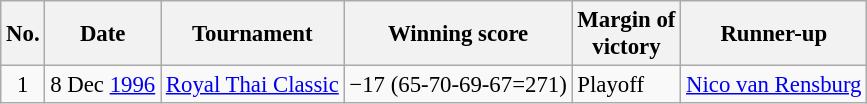<table class="wikitable" style="font-size:95%;">
<tr>
<th>No.</th>
<th>Date</th>
<th>Tournament</th>
<th>Winning score</th>
<th>Margin of<br>victory</th>
<th>Runner-up</th>
</tr>
<tr>
<td align=center>1</td>
<td align=right>8 Dec <a href='#'>1996</a></td>
<td><a href='#'>Royal Thai Classic</a></td>
<td>−17 (65-70-69-67=271)</td>
<td>Playoff</td>
<td> <a href='#'>Nico van Rensburg</a></td>
</tr>
</table>
